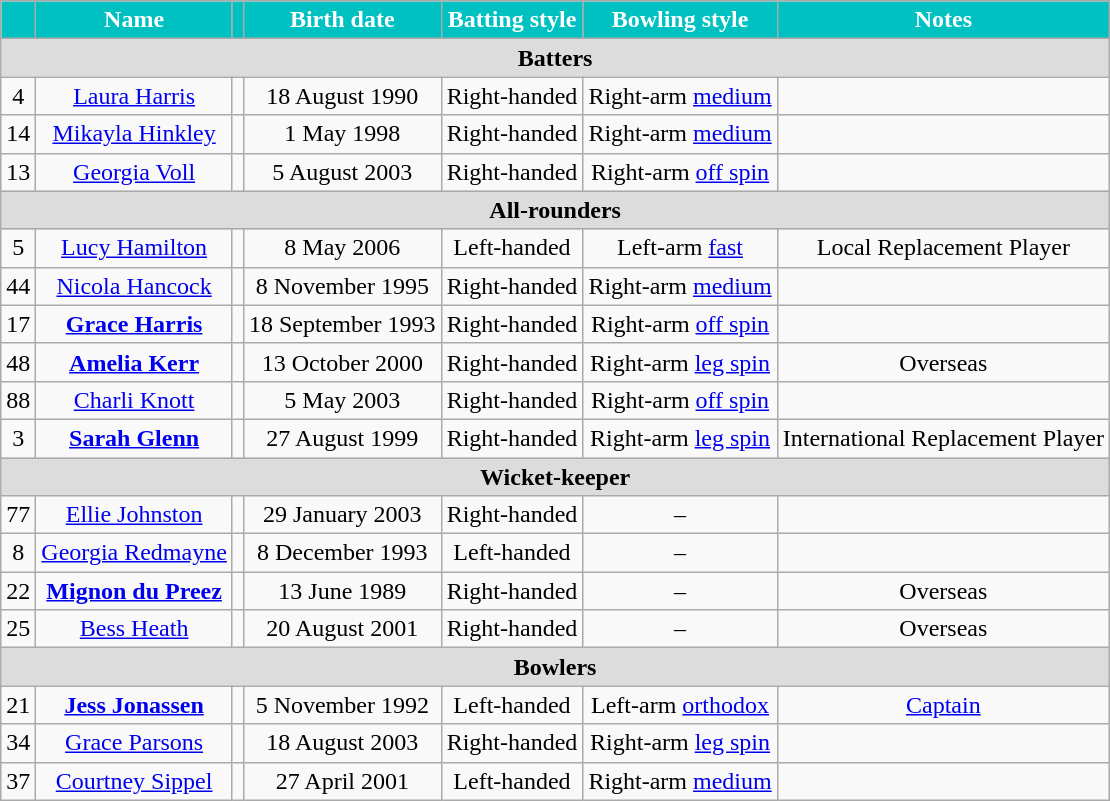<table class="wikitable">
<tr>
<th style="background:#00C1C1; color:white"></th>
<th style="background:#00C1C1; color:white">Name</th>
<th style="background:#00C1C1; color:white"></th>
<th style="background:#00C1C1; color:white">Birth date</th>
<th style="background:#00C1C1; color:white">Batting style</th>
<th style="background:#00C1C1; color:white">Bowling style</th>
<th style="background:#00C1C1; color:white">Notes</th>
</tr>
<tr>
<th colspan="7" align="center" style="background: #DCDCDC">Batters</th>
</tr>
<tr align="center">
<td>4</td>
<td><a href='#'>Laura Harris</a></td>
<td></td>
<td>18 August 1990</td>
<td>Right-handed</td>
<td>Right-arm <a href='#'>medium</a></td>
<td></td>
</tr>
<tr align="center">
<td>14</td>
<td><a href='#'>Mikayla Hinkley</a></td>
<td></td>
<td>1 May 1998</td>
<td>Right-handed</td>
<td>Right-arm <a href='#'>medium</a></td>
<td></td>
</tr>
<tr align="center">
<td>13</td>
<td><a href='#'>Georgia Voll</a></td>
<td></td>
<td>5 August 2003</td>
<td>Right-handed</td>
<td>Right-arm <a href='#'>off spin</a></td>
<td></td>
</tr>
<tr>
<th colspan="7" align="center" style="background: #DCDCDC">All-rounders</th>
</tr>
<tr align="center">
<td>5</td>
<td><a href='#'>Lucy Hamilton</a></td>
<td></td>
<td>8 May 2006</td>
<td>Left-handed</td>
<td>Left-arm <a href='#'>fast</a></td>
<td>Local Replacement Player</td>
</tr>
<tr align="center">
<td>44</td>
<td><a href='#'>Nicola Hancock</a></td>
<td></td>
<td>8 November 1995</td>
<td>Right-handed</td>
<td>Right-arm <a href='#'>medium</a></td>
<td></td>
</tr>
<tr align="center">
<td>17</td>
<td><strong><a href='#'>Grace Harris</a></strong></td>
<td></td>
<td>18 September 1993</td>
<td>Right-handed</td>
<td>Right-arm <a href='#'>off spin</a></td>
<td></td>
</tr>
<tr align="center">
<td>48</td>
<td><strong><a href='#'>Amelia Kerr</a></strong></td>
<td></td>
<td>13 October 2000</td>
<td>Right-handed</td>
<td>Right-arm <a href='#'>leg spin</a></td>
<td>Overseas</td>
</tr>
<tr align="center">
<td>88</td>
<td><a href='#'>Charli Knott</a></td>
<td></td>
<td>5 May 2003</td>
<td>Right-handed</td>
<td>Right-arm <a href='#'>off spin</a></td>
<td></td>
</tr>
<tr align="center">
<td>3</td>
<td><strong><a href='#'>Sarah Glenn</a></strong></td>
<td></td>
<td>27 August 1999</td>
<td>Right-handed</td>
<td>Right-arm <a href='#'>leg spin</a></td>
<td>International Replacement Player</td>
</tr>
<tr>
<th colspan="7" align="center" style="background: #DCDCDC">Wicket-keeper</th>
</tr>
<tr align="center">
<td>77</td>
<td><a href='#'>Ellie Johnston</a></td>
<td></td>
<td>29 January 2003</td>
<td>Right-handed</td>
<td>–</td>
<td></td>
</tr>
<tr align="center">
<td>8</td>
<td><a href='#'>Georgia Redmayne</a></td>
<td></td>
<td>8 December 1993</td>
<td>Left-handed</td>
<td>–</td>
<td></td>
</tr>
<tr align="center">
<td>22</td>
<td><strong><a href='#'>Mignon du Preez</a></strong></td>
<td></td>
<td>13 June 1989</td>
<td>Right-handed</td>
<td>–</td>
<td>Overseas</td>
</tr>
<tr align="center">
<td>25</td>
<td><a href='#'>Bess Heath</a></td>
<td></td>
<td>20 August 2001</td>
<td>Right-handed</td>
<td>–</td>
<td>Overseas</td>
</tr>
<tr>
<th colspan="7" align="center" style="background: #DCDCDC">Bowlers</th>
</tr>
<tr align="center">
<td>21</td>
<td><strong><a href='#'>Jess Jonassen</a></strong></td>
<td></td>
<td>5 November 1992</td>
<td>Left-handed</td>
<td>Left-arm <a href='#'>orthodox</a></td>
<td><a href='#'>Captain</a></td>
</tr>
<tr align="center">
<td>34</td>
<td><a href='#'>Grace Parsons</a></td>
<td></td>
<td>18 August 2003</td>
<td>Right-handed</td>
<td>Right-arm <a href='#'>leg spin</a></td>
<td></td>
</tr>
<tr align="center">
<td>37</td>
<td><a href='#'>Courtney Sippel</a></td>
<td></td>
<td>27 April 2001</td>
<td>Left-handed</td>
<td>Right-arm <a href='#'>medium</a></td>
<td></td>
</tr>
</table>
